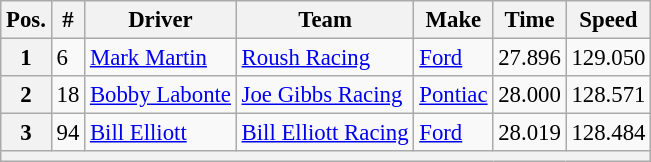<table class="wikitable" style="font-size:95%">
<tr>
<th>Pos.</th>
<th>#</th>
<th>Driver</th>
<th>Team</th>
<th>Make</th>
<th>Time</th>
<th>Speed</th>
</tr>
<tr>
<th>1</th>
<td>6</td>
<td><a href='#'>Mark Martin</a></td>
<td><a href='#'>Roush Racing</a></td>
<td><a href='#'>Ford</a></td>
<td>27.896</td>
<td>129.050</td>
</tr>
<tr>
<th>2</th>
<td>18</td>
<td><a href='#'>Bobby Labonte</a></td>
<td><a href='#'>Joe Gibbs Racing</a></td>
<td><a href='#'>Pontiac</a></td>
<td>28.000</td>
<td>128.571</td>
</tr>
<tr>
<th>3</th>
<td>94</td>
<td><a href='#'>Bill Elliott</a></td>
<td><a href='#'>Bill Elliott Racing</a></td>
<td><a href='#'>Ford</a></td>
<td>28.019</td>
<td>128.484</td>
</tr>
<tr>
<th colspan="7"></th>
</tr>
</table>
